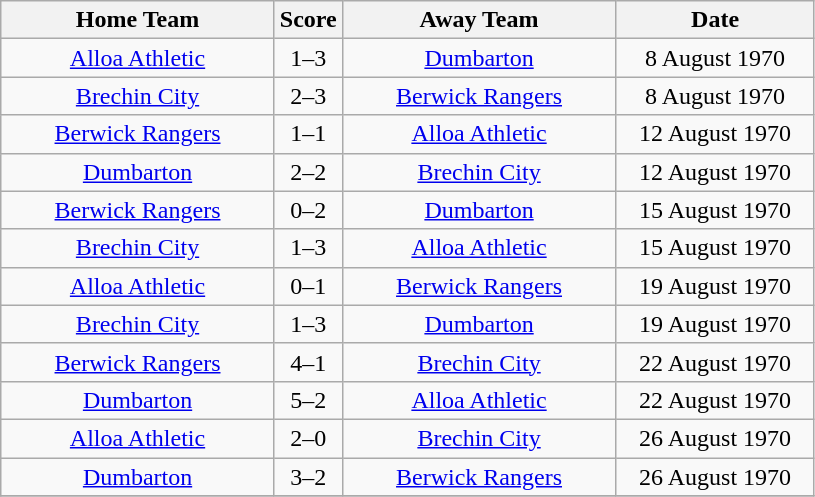<table class="wikitable" style="text-align:center;">
<tr>
<th width=175>Home Team</th>
<th width=20>Score</th>
<th width=175>Away Team</th>
<th width= 125>Date</th>
</tr>
<tr>
<td><a href='#'>Alloa Athletic</a></td>
<td>1–3</td>
<td><a href='#'>Dumbarton</a></td>
<td>8 August 1970</td>
</tr>
<tr>
<td><a href='#'>Brechin City</a></td>
<td>2–3</td>
<td><a href='#'>Berwick Rangers</a></td>
<td>8 August 1970</td>
</tr>
<tr>
<td><a href='#'>Berwick Rangers</a></td>
<td>1–1</td>
<td><a href='#'>Alloa Athletic</a></td>
<td>12 August 1970</td>
</tr>
<tr>
<td><a href='#'>Dumbarton</a></td>
<td>2–2</td>
<td><a href='#'>Brechin City</a></td>
<td>12 August 1970</td>
</tr>
<tr>
<td><a href='#'>Berwick Rangers</a></td>
<td>0–2</td>
<td><a href='#'>Dumbarton</a></td>
<td>15 August 1970</td>
</tr>
<tr>
<td><a href='#'>Brechin City</a></td>
<td>1–3</td>
<td><a href='#'>Alloa Athletic</a></td>
<td>15 August 1970</td>
</tr>
<tr>
<td><a href='#'>Alloa Athletic</a></td>
<td>0–1</td>
<td><a href='#'>Berwick Rangers</a></td>
<td>19 August 1970</td>
</tr>
<tr>
<td><a href='#'>Brechin City</a></td>
<td>1–3</td>
<td><a href='#'>Dumbarton</a></td>
<td>19 August 1970</td>
</tr>
<tr>
<td><a href='#'>Berwick Rangers</a></td>
<td>4–1</td>
<td><a href='#'>Brechin City</a></td>
<td>22 August 1970</td>
</tr>
<tr>
<td><a href='#'>Dumbarton</a></td>
<td>5–2</td>
<td><a href='#'>Alloa Athletic</a></td>
<td>22 August 1970</td>
</tr>
<tr>
<td><a href='#'>Alloa Athletic</a></td>
<td>2–0</td>
<td><a href='#'>Brechin City</a></td>
<td>26 August 1970</td>
</tr>
<tr>
<td><a href='#'>Dumbarton</a></td>
<td>3–2</td>
<td><a href='#'>Berwick Rangers</a></td>
<td>26 August 1970</td>
</tr>
<tr>
</tr>
</table>
